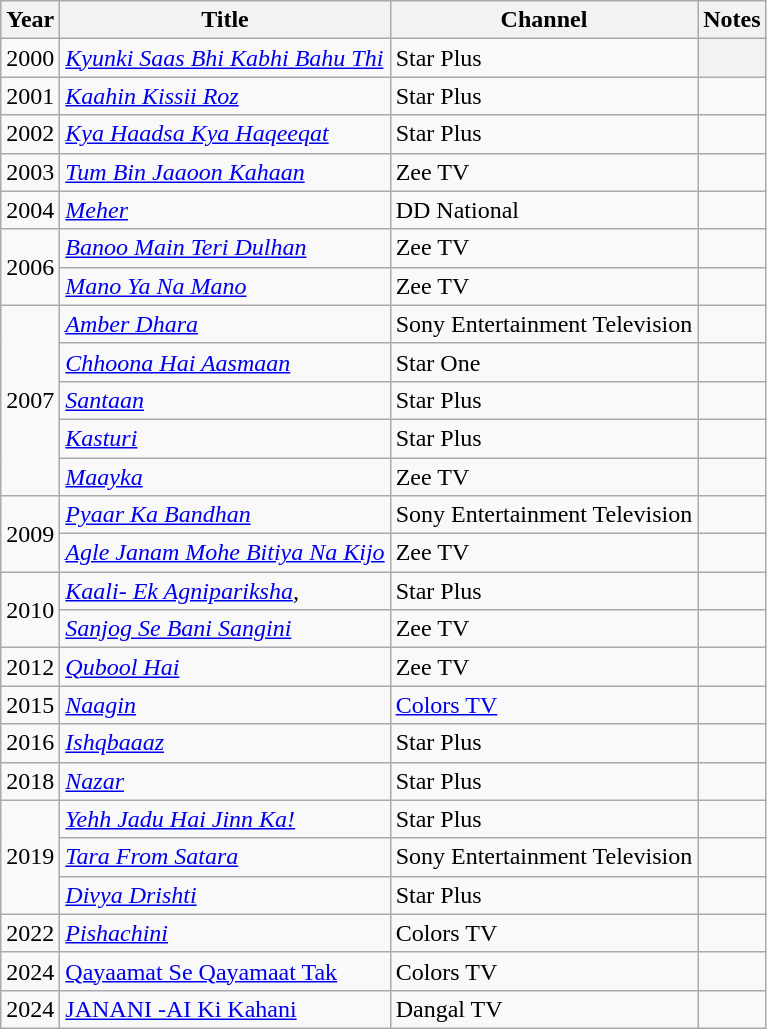<table class="wikitable">
<tr>
<th>Year</th>
<th>Title</th>
<th>Channel</th>
<th>Notes</th>
</tr>
<tr>
<td>2000</td>
<td><em><a href='#'>Kyunki Saas Bhi Kabhi Bahu Thi</a></em></td>
<td>Star Plus</td>
<th></th>
</tr>
<tr>
<td>2001</td>
<td><em><a href='#'>Kaahin Kissii Roz</a></em></td>
<td>Star Plus</td>
<td></td>
</tr>
<tr>
<td>2002</td>
<td><em><a href='#'>Kya Haadsa Kya Haqeeqat</a></em></td>
<td>Star Plus</td>
<td></td>
</tr>
<tr>
<td>2003</td>
<td><em><a href='#'>Tum Bin Jaaoon Kahaan</a></em></td>
<td>Zee TV</td>
<td></td>
</tr>
<tr>
<td>2004</td>
<td><em><a href='#'>Meher</a></em></td>
<td>DD National</td>
<td></td>
</tr>
<tr>
<td rowspan="2">2006</td>
<td><em><a href='#'>Banoo Main Teri Dulhan</a></em></td>
<td>Zee TV</td>
<td></td>
</tr>
<tr>
<td><em><a href='#'>Mano Ya Na Mano</a></em></td>
<td>Zee TV</td>
<td></td>
</tr>
<tr>
<td rowspan="5">2007</td>
<td><em><a href='#'>Amber Dhara</a></em></td>
<td>Sony Entertainment Television</td>
<td></td>
</tr>
<tr>
<td><em><a href='#'>Chhoona Hai Aasmaan</a></em></td>
<td>Star One</td>
<td></td>
</tr>
<tr>
<td><em><a href='#'>Santaan</a></em></td>
<td>Star Plus</td>
<td></td>
</tr>
<tr>
<td><em><a href='#'>Kasturi</a></em></td>
<td>Star Plus</td>
<td></td>
</tr>
<tr>
<td><em><a href='#'>Maayka</a></em></td>
<td>Zee TV</td>
<td></td>
</tr>
<tr>
<td rowspan="2">2009</td>
<td><em><a href='#'>Pyaar Ka Bandhan</a></em></td>
<td>Sony Entertainment Television</td>
<td></td>
</tr>
<tr>
<td><em><a href='#'>Agle Janam Mohe Bitiya Na Kijo</a></em></td>
<td>Zee TV</td>
<td></td>
</tr>
<tr>
<td rowspan="2">2010</td>
<td><em><a href='#'>Kaali- Ek Agnipariksha</a>,</em></td>
<td>Star Plus</td>
<td></td>
</tr>
<tr>
<td><em><a href='#'>Sanjog Se Bani Sangini</a></em></td>
<td>Zee TV</td>
<td></td>
</tr>
<tr>
<td>2012</td>
<td><em><a href='#'>Qubool Hai</a></em></td>
<td>Zee TV</td>
<td></td>
</tr>
<tr>
<td>2015</td>
<td><em><a href='#'>Naagin</a></em></td>
<td><a href='#'>Colors TV</a></td>
<td></td>
</tr>
<tr>
<td>2016</td>
<td><em><a href='#'>Ishqbaaaz</a></em></td>
<td>Star Plus</td>
<td></td>
</tr>
<tr>
<td>2018</td>
<td><em><a href='#'>Nazar</a></em></td>
<td>Star Plus</td>
<td></td>
</tr>
<tr>
<td rowspan="3">2019</td>
<td><em><a href='#'>Yehh Jadu Hai Jinn Ka!</a></em></td>
<td>Star Plus</td>
<td></td>
</tr>
<tr>
<td><em><a href='#'>Tara From Satara</a></em></td>
<td>Sony Entertainment Television</td>
<td></td>
</tr>
<tr>
<td><em><a href='#'>Divya Drishti</a></em></td>
<td>Star Plus</td>
<td></td>
</tr>
<tr>
<td>2022</td>
<td><em><a href='#'>Pishachini</a></em></td>
<td>Colors TV</td>
<td></td>
</tr>
<tr>
<td>2024</td>
<td><a href='#'>Qayaamat Se Qayamaat Tak</a></td>
<td>Colors TV</td>
<td></td>
</tr>
<tr>
<td>2024</td>
<td><a href='#'>JANANI -AI Ki Kahani</a></td>
<td>Dangal TV</td>
<td></td>
</tr>
</table>
